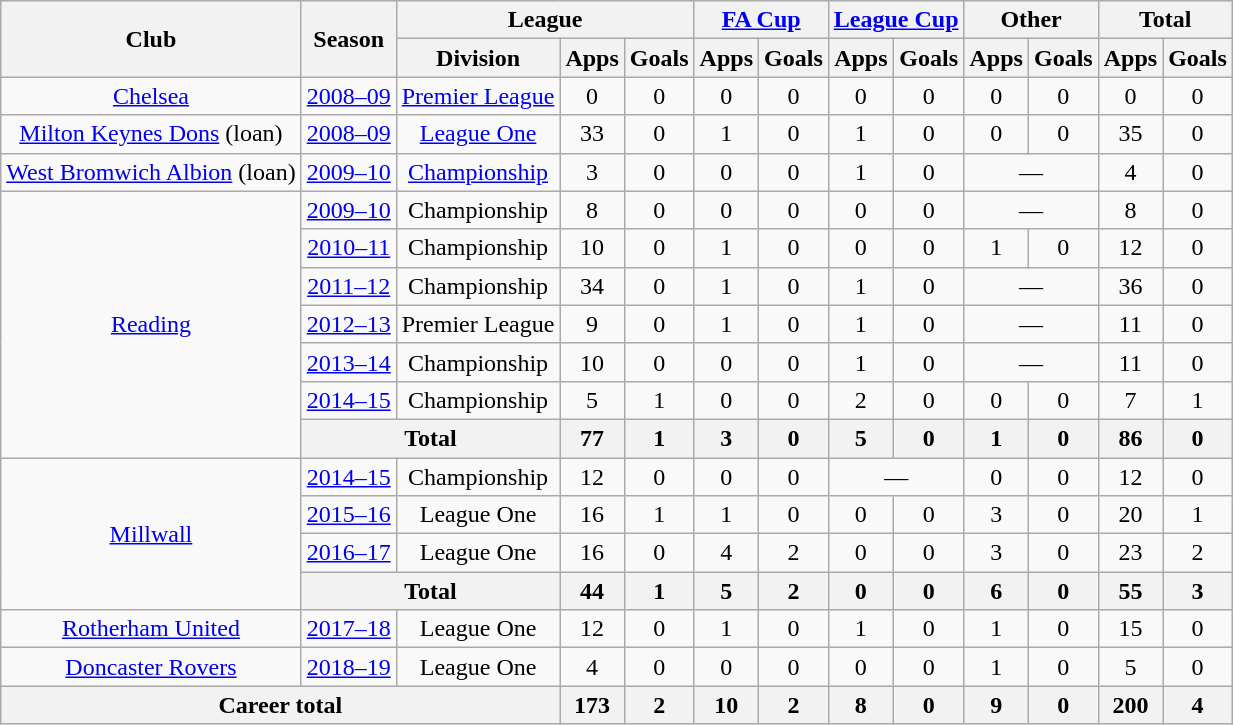<table class="wikitable" style="text-align:center">
<tr>
<th rowspan=2>Club</th>
<th rowspan=2>Season</th>
<th colspan=3>League</th>
<th colspan=2><a href='#'>FA Cup</a></th>
<th colspan=2><a href='#'>League Cup</a></th>
<th colspan=2>Other</th>
<th colspan=2>Total</th>
</tr>
<tr>
<th>Division</th>
<th>Apps</th>
<th>Goals</th>
<th>Apps</th>
<th>Goals</th>
<th>Apps</th>
<th>Goals</th>
<th>Apps</th>
<th>Goals</th>
<th>Apps</th>
<th>Goals</th>
</tr>
<tr>
<td><a href='#'>Chelsea</a></td>
<td><a href='#'>2008–09</a></td>
<td><a href='#'>Premier League</a></td>
<td>0</td>
<td>0</td>
<td>0</td>
<td>0</td>
<td>0</td>
<td>0</td>
<td>0</td>
<td>0</td>
<td>0</td>
<td>0</td>
</tr>
<tr>
<td><a href='#'>Milton Keynes Dons</a> (loan)</td>
<td><a href='#'>2008–09</a></td>
<td><a href='#'>League One</a></td>
<td>33</td>
<td>0</td>
<td>1</td>
<td>0</td>
<td>1</td>
<td>0</td>
<td>0</td>
<td>0</td>
<td>35</td>
<td>0</td>
</tr>
<tr>
<td><a href='#'>West Bromwich Albion</a> (loan)</td>
<td><a href='#'>2009–10</a></td>
<td><a href='#'>Championship</a></td>
<td>3</td>
<td>0</td>
<td>0</td>
<td>0</td>
<td>1</td>
<td>0</td>
<td colspan=2>—</td>
<td>4</td>
<td>0</td>
</tr>
<tr>
<td rowspan=7><a href='#'>Reading</a></td>
<td><a href='#'>2009–10</a></td>
<td>Championship</td>
<td>8</td>
<td>0</td>
<td>0</td>
<td>0</td>
<td>0</td>
<td>0</td>
<td colspan=2>—</td>
<td>8</td>
<td>0</td>
</tr>
<tr>
<td><a href='#'>2010–11</a></td>
<td>Championship</td>
<td>10</td>
<td>0</td>
<td>1</td>
<td>0</td>
<td>0</td>
<td>0</td>
<td>1</td>
<td>0</td>
<td>12</td>
<td>0</td>
</tr>
<tr>
<td><a href='#'>2011–12</a></td>
<td>Championship</td>
<td>34</td>
<td>0</td>
<td>1</td>
<td>0</td>
<td>1</td>
<td>0</td>
<td colspan=2>—</td>
<td>36</td>
<td>0</td>
</tr>
<tr>
<td><a href='#'>2012–13</a></td>
<td>Premier League</td>
<td>9</td>
<td>0</td>
<td>1</td>
<td>0</td>
<td>1</td>
<td>0</td>
<td colspan=2>—</td>
<td>11</td>
<td>0</td>
</tr>
<tr>
<td><a href='#'>2013–14</a></td>
<td>Championship</td>
<td>10</td>
<td>0</td>
<td>0</td>
<td>0</td>
<td>1</td>
<td>0</td>
<td colspan=2>—</td>
<td>11</td>
<td>0</td>
</tr>
<tr>
<td><a href='#'>2014–15</a></td>
<td>Championship</td>
<td>5</td>
<td>1</td>
<td>0</td>
<td>0</td>
<td>2</td>
<td>0</td>
<td>0</td>
<td>0</td>
<td>7</td>
<td>1</td>
</tr>
<tr>
<th colspan=2>Total</th>
<th>77</th>
<th>1</th>
<th>3</th>
<th>0</th>
<th>5</th>
<th>0</th>
<th>1</th>
<th>0</th>
<th>86</th>
<th>0</th>
</tr>
<tr>
<td rowspan="4"><a href='#'>Millwall</a></td>
<td><a href='#'>2014–15</a></td>
<td>Championship</td>
<td>12</td>
<td>0</td>
<td>0</td>
<td>0</td>
<td colspan="2">—</td>
<td>0</td>
<td>0</td>
<td>12</td>
<td>0</td>
</tr>
<tr>
<td><a href='#'>2015–16</a></td>
<td>League One</td>
<td>16</td>
<td>1</td>
<td>1</td>
<td>0</td>
<td>0</td>
<td>0</td>
<td>3</td>
<td>0</td>
<td>20</td>
<td>1</td>
</tr>
<tr>
<td><a href='#'>2016–17</a></td>
<td>League One</td>
<td>16</td>
<td>0</td>
<td>4</td>
<td>2</td>
<td>0</td>
<td>0</td>
<td>3</td>
<td>0</td>
<td>23</td>
<td>2</td>
</tr>
<tr>
<th colspan="2">Total</th>
<th>44</th>
<th>1</th>
<th>5</th>
<th>2</th>
<th>0</th>
<th>0</th>
<th>6</th>
<th>0</th>
<th>55</th>
<th>3</th>
</tr>
<tr>
<td><a href='#'>Rotherham United</a></td>
<td><a href='#'>2017–18</a></td>
<td>League One</td>
<td>12</td>
<td>0</td>
<td>1</td>
<td>0</td>
<td>1</td>
<td>0</td>
<td>1</td>
<td>0</td>
<td>15</td>
<td>0</td>
</tr>
<tr>
<td><a href='#'>Doncaster Rovers</a></td>
<td><a href='#'>2018–19</a></td>
<td>League One</td>
<td>4</td>
<td>0</td>
<td>0</td>
<td>0</td>
<td>0</td>
<td>0</td>
<td>1</td>
<td>0</td>
<td>5</td>
<td>0</td>
</tr>
<tr>
<th colspan=3>Career total</th>
<th>173</th>
<th>2</th>
<th>10</th>
<th>2</th>
<th>8</th>
<th>0</th>
<th>9</th>
<th>0</th>
<th>200</th>
<th>4</th>
</tr>
</table>
